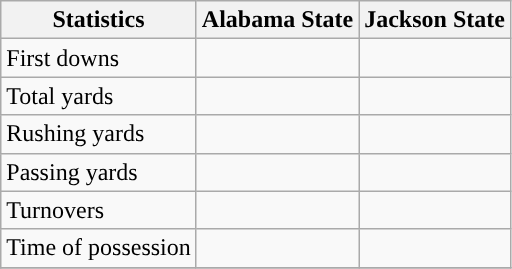<table class="wikitable">
<tr>
<th>Statistics</th>
<th>Alabama State</th>
<th>Jackson State</th>
</tr>
<tr>
<td>First downs</td>
<td></td>
<td> </td>
</tr>
<tr>
<td>Total yards</td>
<td></td>
<td> </td>
</tr>
<tr>
<td>Rushing yards</td>
<td></td>
<td> </td>
</tr>
<tr>
<td>Passing yards</td>
<td></td>
<td> </td>
</tr>
<tr>
<td>Turnovers</td>
<td></td>
<td> </td>
</tr>
<tr>
<td>Time of possession</td>
<td></td>
<td> </td>
</tr>
<tr>
</tr>
</table>
